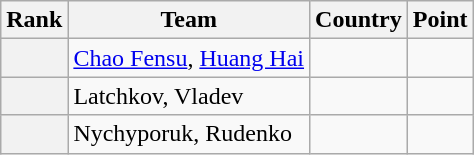<table class="wikitable sortable">
<tr>
<th>Rank</th>
<th>Team</th>
<th>Country</th>
<th>Point</th>
</tr>
<tr>
<th></th>
<td><a href='#'>Chao Fensu</a>, <a href='#'>Huang Hai</a></td>
<td></td>
<td></td>
</tr>
<tr>
<th></th>
<td>Latchkov, Vladev</td>
<td></td>
<td></td>
</tr>
<tr>
<th></th>
<td>Nychyporuk, Rudenko</td>
<td></td>
<td></td>
</tr>
</table>
